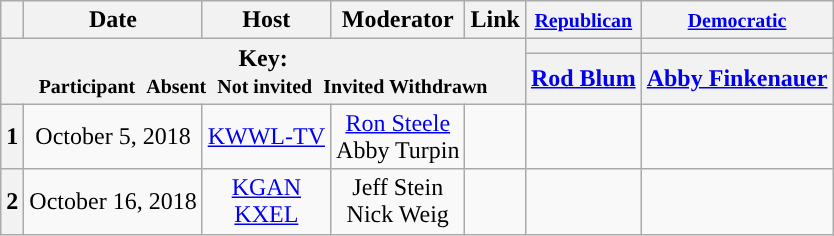<table class="wikitable" style="text-align:center;">
<tr>
<th scope="col"></th>
<th scope="col">Date</th>
<th scope="col">Host</th>
<th scope="col">Moderator</th>
<th scope="col">Link</th>
<th scope="col"><small><a href='#'>Republican</a></small></th>
<th scope="col"><small><a href='#'>Democratic</a></small></th>
</tr>
<tr>
<th colspan="5" rowspan="2">Key:<br> <small>Participant </small>  <small>Absent </small>  <small>Not invited </small>  <small>Invited  Withdrawn</small></th>
<th scope="col" style="background:"></th>
<th scope="col" style="background:"></th>
</tr>
<tr>
<th scope="col"><a href='#'>Rod Blum</a></th>
<th scope="col"><a href='#'>Abby Finkenauer</a></th>
</tr>
<tr>
<th>1</th>
<td style="white-space:nowrap;">October 5, 2018</td>
<td style="white-space:nowrap;"><a href='#'>KWWL-TV</a></td>
<td style="white-space:nowrap;"><a href='#'>Ron Steele</a><br>Abby Turpin</td>
<td style="white-space:nowrap;"></td>
<td></td>
<td></td>
</tr>
<tr>
<th>2</th>
<td style="white-space:nowrap;">October 16, 2018</td>
<td style="white-space:nowrap;"><a href='#'>KGAN</a><br><a href='#'>KXEL</a></td>
<td style="white-space:nowrap;">Jeff Stein<br>Nick Weig</td>
<td style="white-space:nowrap;"></td>
<td></td>
<td></td>
</tr>
</table>
